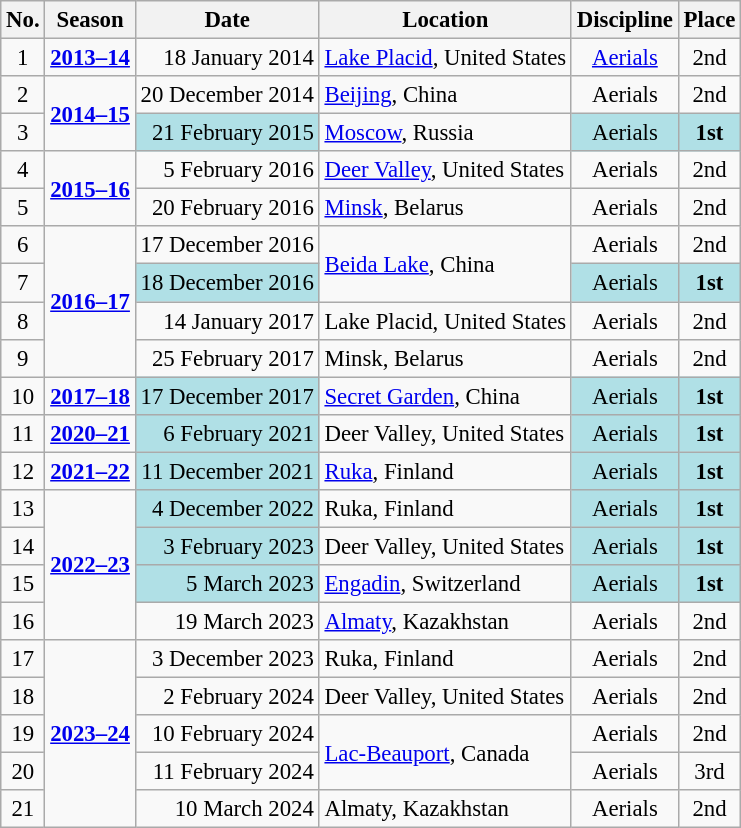<table class="wikitable sortable"  style="text-align:center; font-size:95%;">
<tr>
<th>No.</th>
<th>Season</th>
<th>Date</th>
<th>Location</th>
<th>Discipline</th>
<th>Place</th>
</tr>
<tr>
<td align=center>1</td>
<td align=center><strong><a href='#'>2013–14</a></strong></td>
<td align=right>18 January 2014</td>
<td align=left> <a href='#'>Lake Placid</a>, United States</td>
<td><a href='#'>Aerials</a></td>
<td>2nd</td>
</tr>
<tr>
<td align=center>2</td>
<td rowspan=2 align=center><strong><a href='#'>2014–15</a></strong></td>
<td align=right>20 December 2014</td>
<td align=left> <a href='#'>Beijing</a>, China</td>
<td>Aerials</td>
<td>2nd</td>
</tr>
<tr>
<td align=center>3</td>
<td bgcolor="#BOEOE6" align=right>21 February 2015</td>
<td align=left> <a href='#'>Moscow</a>, Russia</td>
<td bgcolor="#BOEOE6">Aerials</td>
<td bgcolor="#BOEOE6"><strong>1st</strong></td>
</tr>
<tr>
<td align=center>4</td>
<td rowspan=2 align=center><strong><a href='#'>2015–16</a></strong></td>
<td align=right>5 February 2016</td>
<td align=left> <a href='#'>Deer Valley</a>, United States</td>
<td>Aerials</td>
<td>2nd</td>
</tr>
<tr>
<td align=center>5</td>
<td align=right>20 February 2016</td>
<td align=left> <a href='#'>Minsk</a>, Belarus</td>
<td>Aerials</td>
<td>2nd</td>
</tr>
<tr>
<td align=center>6</td>
<td rowspan=4 align=center><strong><a href='#'>2016–17</a></strong></td>
<td align=right>17 December 2016</td>
<td rowspan=2 align=left> <a href='#'>Beida Lake</a>, China</td>
<td>Aerials</td>
<td>2nd</td>
</tr>
<tr>
<td align=center>7</td>
<td bgcolor="#BOEOE6" align=right>18 December 2016</td>
<td bgcolor="#BOEOE6">Aerials</td>
<td bgcolor="#BOEOE6"><strong>1st</strong></td>
</tr>
<tr>
<td align=center>8</td>
<td align=right>14 January 2017</td>
<td align=left> Lake Placid, United States</td>
<td>Aerials</td>
<td>2nd</td>
</tr>
<tr>
<td align=center>9</td>
<td align=right>25 February 2017</td>
<td align=left> Minsk, Belarus</td>
<td>Aerials</td>
<td>2nd</td>
</tr>
<tr>
<td align=center>10</td>
<td align=center><strong><a href='#'>2017–18</a></strong></td>
<td bgcolor="#BOEOE6" align=right>17 December 2017</td>
<td align=left> <a href='#'>Secret Garden</a>, China</td>
<td bgcolor="#BOEOE6">Aerials</td>
<td bgcolor="#BOEOE6"><strong>1st</strong></td>
</tr>
<tr>
<td align=center>11</td>
<td align=center><strong><a href='#'>2020–21</a></strong></td>
<td bgcolor="#BOEOE6" align=right>6 February 2021</td>
<td align=left> Deer Valley, United States</td>
<td bgcolor="#BOEOE6">Aerials</td>
<td bgcolor="#BOEOE6"><strong>1st</strong></td>
</tr>
<tr>
<td align=center>12</td>
<td align=center><strong><a href='#'>2021–22</a></strong></td>
<td bgcolor="#BOEOE6" align=right>11 December 2021</td>
<td align=left> <a href='#'>Ruka</a>, Finland</td>
<td bgcolor="#BOEOE6">Aerials</td>
<td bgcolor="#BOEOE6"><strong>1st</strong></td>
</tr>
<tr>
<td align=center>13</td>
<td rowspan=4 align=center><strong><a href='#'>2022–23</a></strong></td>
<td bgcolor="#BOEOE6" align=right>4 December 2022</td>
<td align=left> Ruka, Finland</td>
<td bgcolor="#BOEOE6">Aerials</td>
<td bgcolor="#BOEOE6"><strong>1st</strong></td>
</tr>
<tr>
<td align=center>14</td>
<td bgcolor="#BOEOE6" align=right>3 February 2023</td>
<td align=left> Deer Valley, United States</td>
<td bgcolor="#BOEOE6">Aerials</td>
<td bgcolor="#BOEOE6"><strong>1st</strong></td>
</tr>
<tr>
<td align=center>15</td>
<td bgcolor="#BOEOE6" align=right>5 March 2023</td>
<td align=left> <a href='#'>Engadin</a>, Switzerland</td>
<td bgcolor="#BOEOE6">Aerials</td>
<td bgcolor="#BOEOE6"><strong>1st</strong></td>
</tr>
<tr>
<td align=center>16</td>
<td align=right>19 March 2023</td>
<td align=left> <a href='#'>Almaty</a>, Kazakhstan</td>
<td>Aerials</td>
<td>2nd</td>
</tr>
<tr>
<td align=center>17</td>
<td rowspan=5 align=center><strong><a href='#'>2023–24</a></strong></td>
<td align=right>3 December 2023</td>
<td align=left> Ruka, Finland</td>
<td>Aerials</td>
<td>2nd</td>
</tr>
<tr>
<td align=center>18</td>
<td align=right>2 February 2024</td>
<td align=left> Deer Valley, United States</td>
<td>Aerials</td>
<td>2nd</td>
</tr>
<tr>
<td align=center>19</td>
<td align=right>10 February 2024</td>
<td rowspan=2 align=left> <a href='#'>Lac-Beauport</a>, Canada</td>
<td>Aerials</td>
<td>2nd</td>
</tr>
<tr>
<td align=center>20</td>
<td align=right>11 February 2024</td>
<td>Aerials</td>
<td>3rd</td>
</tr>
<tr>
<td align=center>21</td>
<td align=right>10 March 2024</td>
<td align=left> Almaty, Kazakhstan</td>
<td>Aerials</td>
<td>2nd</td>
</tr>
</table>
